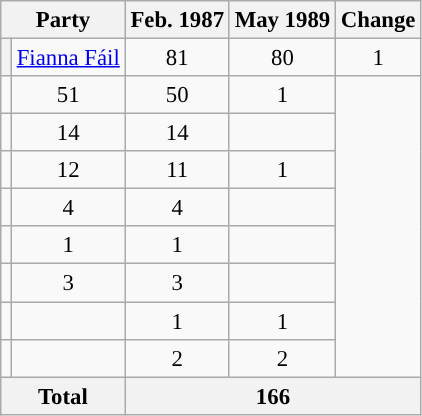<table class="wikitable sortable" style="font-size: 95%;">
<tr>
<th colspan=2>Party</th>
<th>Feb. 1987</th>
<th>May 1989</th>
<th class="unsortable">Change</th>
</tr>
<tr>
<th style="background-color: "></th>
<td><a href='#'>Fianna Fáil</a></td>
<td align="center">81</td>
<td align="center">80</td>
<td align="center"> 1</td>
</tr>
<tr>
<td></td>
<td align="center">51</td>
<td align="center">50</td>
<td align="center"> 1</td>
</tr>
<tr>
<td></td>
<td align="center">14</td>
<td align="center">14</td>
<td align="center"></td>
</tr>
<tr>
<td></td>
<td align="center">12</td>
<td align="center">11</td>
<td align="center"> 1</td>
</tr>
<tr>
<td></td>
<td align="center">4</td>
<td align="center">4</td>
<td align="center"></td>
</tr>
<tr>
<td></td>
<td align="center">1</td>
<td align="center">1</td>
<td align="center"></td>
</tr>
<tr>
<td></td>
<td align="center">3</td>
<td align="center">3</td>
<td align="center"></td>
</tr>
<tr>
<td></td>
<td></td>
<td align="center">1</td>
<td align="center"> 1</td>
</tr>
<tr>
<td></td>
<td></td>
<td align="center">2</td>
<td align="center"> 2</td>
</tr>
<tr>
<th colspan="2">Total</th>
<th colspan="3" align="center">166</th>
</tr>
</table>
